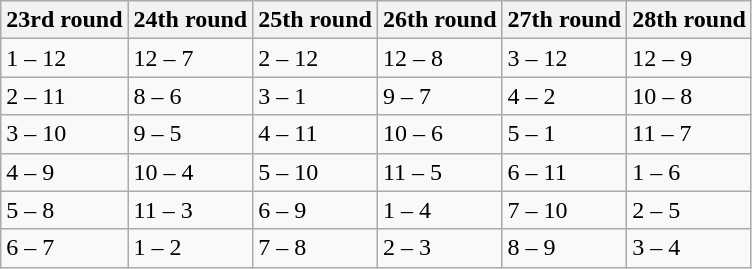<table class="wikitable">
<tr>
<th>23rd round</th>
<th>24th round</th>
<th>25th round</th>
<th>26th round</th>
<th>27th round</th>
<th>28th round</th>
</tr>
<tr>
<td>1 – 12</td>
<td>12 – 7</td>
<td>2 – 12</td>
<td>12 – 8</td>
<td>3 – 12</td>
<td>12 – 9</td>
</tr>
<tr>
<td>2 – 11</td>
<td>8 – 6</td>
<td>3 – 1</td>
<td>9 – 7</td>
<td>4 – 2</td>
<td>10 – 8</td>
</tr>
<tr>
<td>3 – 10</td>
<td>9 – 5</td>
<td>4 – 11</td>
<td>10 – 6</td>
<td>5 – 1</td>
<td>11 – 7</td>
</tr>
<tr>
<td>4 – 9</td>
<td>10 – 4</td>
<td>5 – 10</td>
<td>11 – 5</td>
<td>6 – 11</td>
<td>1 – 6</td>
</tr>
<tr>
<td>5 – 8</td>
<td>11 – 3</td>
<td>6 – 9</td>
<td>1 – 4</td>
<td>7 – 10</td>
<td>2 – 5</td>
</tr>
<tr>
<td>6 – 7</td>
<td>1 – 2</td>
<td>7 – 8</td>
<td>2 – 3</td>
<td>8 – 9</td>
<td>3 – 4</td>
</tr>
</table>
